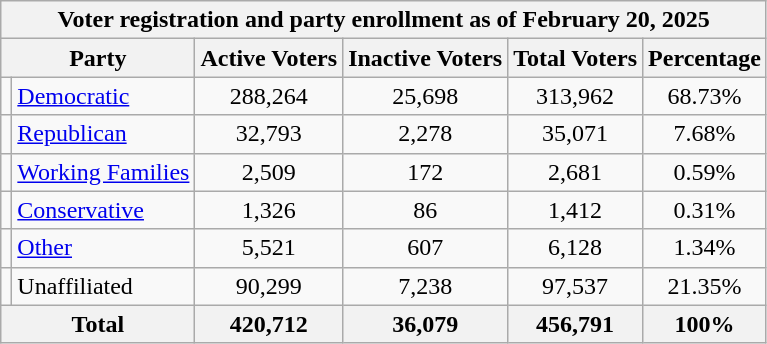<table class=wikitable>
<tr>
<th colspan = 6>Voter registration and party enrollment as of February 20, 2025</th>
</tr>
<tr>
<th colspan = 2>Party</th>
<th>Active Voters</th>
<th>Inactive Voters</th>
<th>Total Voters</th>
<th>Percentage</th>
</tr>
<tr>
<td></td>
<td><a href='#'>Democratic</a></td>
<td align = center>288,264</td>
<td align = center>25,698</td>
<td align = center>313,962</td>
<td align = center>68.73%</td>
</tr>
<tr>
<td></td>
<td><a href='#'>Republican</a></td>
<td align = center>32,793</td>
<td align = center>2,278</td>
<td align = center>35,071</td>
<td align = center>7.68%</td>
</tr>
<tr>
<td></td>
<td><a href='#'>Working Families</a></td>
<td align = center>2,509</td>
<td align = center>172</td>
<td align = center>2,681</td>
<td align = center>0.59%</td>
</tr>
<tr>
<td></td>
<td><a href='#'>Conservative</a></td>
<td align = center>1,326</td>
<td align = center>86</td>
<td align = center>1,412</td>
<td align = center>0.31%</td>
</tr>
<tr>
<td></td>
<td><a href='#'>Other</a></td>
<td align = center>5,521</td>
<td align = center>607</td>
<td align = center>6,128</td>
<td align = center>1.34%</td>
</tr>
<tr>
<td></td>
<td>Unaffiliated</td>
<td align = center>90,299</td>
<td align = center>7,238</td>
<td align = center>97,537</td>
<td align = center>21.35%</td>
</tr>
<tr>
<th colspan = 2>Total</th>
<th align = center>420,712</th>
<th align = center>36,079</th>
<th align = center>456,791</th>
<th align = center>100%</th>
</tr>
</table>
